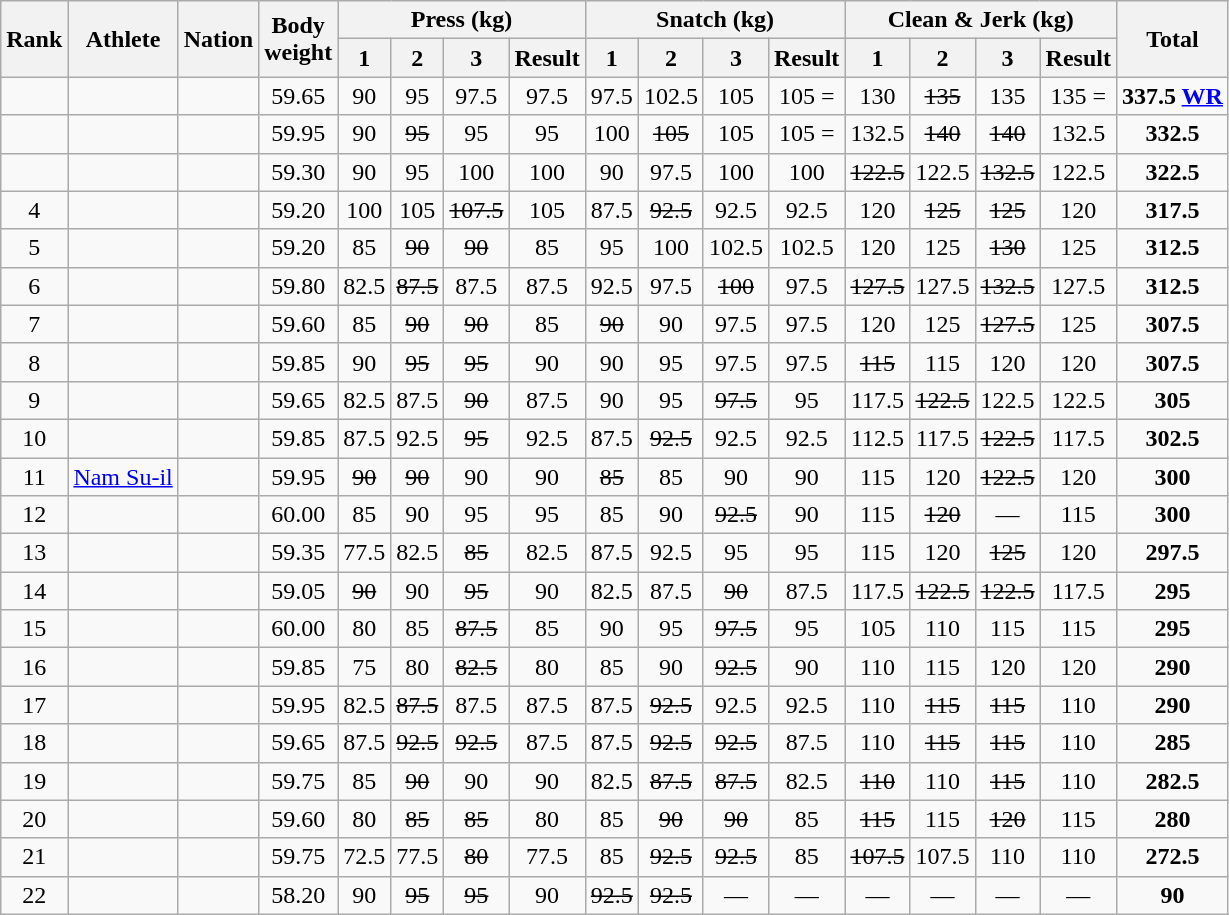<table class="wikitable sortable" style="text-align:center;">
<tr>
<th rowspan=2>Rank</th>
<th rowspan=2>Athlete</th>
<th rowspan=2>Nation</th>
<th rowspan=2>Body<br>weight</th>
<th colspan=4>Press (kg)</th>
<th colspan=4>Snatch (kg)</th>
<th colspan=4>Clean & Jerk (kg)</th>
<th rowspan=2>Total</th>
</tr>
<tr>
<th>1</th>
<th>2</th>
<th>3</th>
<th>Result</th>
<th>1</th>
<th>2</th>
<th>3</th>
<th>Result</th>
<th>1</th>
<th>2</th>
<th>3</th>
<th>Result</th>
</tr>
<tr>
<td></td>
<td align=left></td>
<td align=left></td>
<td>59.65</td>
<td>90</td>
<td>95</td>
<td>97.5</td>
<td>97.5</td>
<td>97.5</td>
<td>102.5</td>
<td>105</td>
<td>105 =</td>
<td>130</td>
<td><s>135</s></td>
<td>135</td>
<td>135 =</td>
<td><strong>337.5 <a href='#'>WR</a></strong></td>
</tr>
<tr>
<td></td>
<td align=left></td>
<td align=left></td>
<td>59.95</td>
<td>90</td>
<td><s>95</s></td>
<td>95</td>
<td>95</td>
<td>100</td>
<td><s>105</s></td>
<td>105</td>
<td>105 =</td>
<td>132.5</td>
<td><s>140</s></td>
<td><s>140</s></td>
<td>132.5</td>
<td><strong>332.5</strong></td>
</tr>
<tr>
<td></td>
<td align=left></td>
<td align=left></td>
<td>59.30</td>
<td>90</td>
<td>95</td>
<td>100</td>
<td>100</td>
<td>90</td>
<td>97.5</td>
<td>100</td>
<td>100</td>
<td><s>122.5</s></td>
<td>122.5</td>
<td><s>132.5</s></td>
<td>122.5</td>
<td><strong>322.5</strong></td>
</tr>
<tr>
<td>4</td>
<td align=left></td>
<td align=left></td>
<td>59.20</td>
<td>100</td>
<td>105</td>
<td><s>107.5</s></td>
<td>105 </td>
<td>87.5</td>
<td><s>92.5</s></td>
<td>92.5</td>
<td>92.5</td>
<td>120</td>
<td><s>125</s></td>
<td><s>125</s></td>
<td>120</td>
<td><strong>317.5</strong></td>
</tr>
<tr>
<td>5</td>
<td align=left></td>
<td align=left></td>
<td>59.20</td>
<td>85</td>
<td><s>90</s></td>
<td><s>90</s></td>
<td>85</td>
<td>95</td>
<td>100</td>
<td>102.5</td>
<td>102.5</td>
<td>120</td>
<td>125</td>
<td><s>130</s></td>
<td>125</td>
<td><strong>312.5</strong></td>
</tr>
<tr>
<td>6</td>
<td align=left></td>
<td align=left></td>
<td>59.80</td>
<td>82.5</td>
<td><s>87.5</s></td>
<td>87.5</td>
<td>87.5</td>
<td>92.5</td>
<td>97.5</td>
<td><s>100</s></td>
<td>97.5</td>
<td><s>127.5</s></td>
<td>127.5</td>
<td><s>132.5</s></td>
<td>127.5</td>
<td><strong>312.5</strong></td>
</tr>
<tr>
<td>7</td>
<td align=left></td>
<td align=left></td>
<td>59.60</td>
<td>85</td>
<td><s>90</s></td>
<td><s>90</s></td>
<td>85</td>
<td><s>90</s></td>
<td>90</td>
<td>97.5</td>
<td>97.5</td>
<td>120</td>
<td>125</td>
<td><s>127.5</s></td>
<td>125</td>
<td><strong>307.5</strong></td>
</tr>
<tr>
<td>8</td>
<td align=left></td>
<td align=left></td>
<td>59.85</td>
<td>90</td>
<td><s>95</s></td>
<td><s>95</s></td>
<td>90</td>
<td>90</td>
<td>95</td>
<td>97.5</td>
<td>97.5</td>
<td><s>115</s></td>
<td>115</td>
<td>120</td>
<td>120</td>
<td><strong>307.5</strong></td>
</tr>
<tr>
<td>9</td>
<td align=left></td>
<td align=left></td>
<td>59.65</td>
<td>82.5</td>
<td>87.5</td>
<td><s>90</s></td>
<td>87.5</td>
<td>90</td>
<td>95</td>
<td><s>97.5</s></td>
<td>95</td>
<td>117.5</td>
<td><s>122.5</s></td>
<td>122.5</td>
<td>122.5</td>
<td><strong>305</strong></td>
</tr>
<tr>
<td>10</td>
<td align=left></td>
<td align=left></td>
<td>59.85</td>
<td>87.5</td>
<td>92.5</td>
<td><s>95</s></td>
<td>92.5</td>
<td>87.5</td>
<td><s>92.5</s></td>
<td>92.5</td>
<td>92.5</td>
<td>112.5</td>
<td>117.5</td>
<td><s>122.5</s></td>
<td>117.5</td>
<td><strong>302.5</strong></td>
</tr>
<tr>
<td>11</td>
<td align=left><a href='#'>Nam Su-il</a></td>
<td align=left></td>
<td>59.95</td>
<td><s>90</s></td>
<td><s>90</s></td>
<td>90</td>
<td>90</td>
<td><s>85</s></td>
<td>85</td>
<td>90</td>
<td>90</td>
<td>115</td>
<td>120</td>
<td><s>122.5</s></td>
<td>120</td>
<td><strong>300</strong></td>
</tr>
<tr>
<td>12</td>
<td align=left></td>
<td align=left></td>
<td>60.00</td>
<td>85</td>
<td>90</td>
<td>95</td>
<td>95</td>
<td>85</td>
<td>90</td>
<td><s>92.5</s></td>
<td>90</td>
<td>115</td>
<td><s>120</s></td>
<td>—</td>
<td>115</td>
<td><strong>300</strong></td>
</tr>
<tr>
<td>13</td>
<td align=left></td>
<td align=left></td>
<td>59.35</td>
<td>77.5</td>
<td>82.5</td>
<td><s>85</s></td>
<td>82.5</td>
<td>87.5</td>
<td>92.5</td>
<td>95</td>
<td>95</td>
<td>115</td>
<td>120</td>
<td><s>125</s></td>
<td>120</td>
<td><strong>297.5</strong></td>
</tr>
<tr>
<td>14</td>
<td align=left></td>
<td align=left></td>
<td>59.05</td>
<td><s>90</s></td>
<td>90</td>
<td><s>95</s></td>
<td>90</td>
<td>82.5</td>
<td>87.5</td>
<td><s>90</s></td>
<td>87.5</td>
<td>117.5</td>
<td><s>122.5</s></td>
<td><s>122.5</s></td>
<td>117.5</td>
<td><strong>295</strong></td>
</tr>
<tr>
<td>15</td>
<td align=left></td>
<td align=left></td>
<td>60.00</td>
<td>80</td>
<td>85</td>
<td><s>87.5</s></td>
<td>85</td>
<td>90</td>
<td>95</td>
<td><s>97.5</s></td>
<td>95</td>
<td>105</td>
<td>110</td>
<td>115</td>
<td>115</td>
<td><strong>295</strong></td>
</tr>
<tr>
<td>16</td>
<td align=left></td>
<td align=left></td>
<td>59.85</td>
<td>75</td>
<td>80</td>
<td><s>82.5</s></td>
<td>80</td>
<td>85</td>
<td>90</td>
<td><s>92.5</s></td>
<td>90</td>
<td>110</td>
<td>115</td>
<td>120</td>
<td>120</td>
<td><strong>290</strong></td>
</tr>
<tr>
<td>17</td>
<td align=left></td>
<td align=left></td>
<td>59.95</td>
<td>82.5</td>
<td><s>87.5</s></td>
<td>87.5</td>
<td>87.5</td>
<td>87.5</td>
<td><s>92.5</s></td>
<td>92.5</td>
<td>92.5</td>
<td>110</td>
<td><s>115</s></td>
<td><s>115</s></td>
<td>110</td>
<td><strong>290</strong></td>
</tr>
<tr>
<td>18</td>
<td align=left></td>
<td align=left></td>
<td>59.65</td>
<td>87.5</td>
<td><s>92.5</s></td>
<td><s>92.5</s></td>
<td>87.5</td>
<td>87.5</td>
<td><s>92.5</s></td>
<td><s>92.5</s></td>
<td>87.5</td>
<td>110</td>
<td><s>115</s></td>
<td><s>115</s></td>
<td>110</td>
<td><strong>285</strong></td>
</tr>
<tr>
<td>19</td>
<td align=left></td>
<td align=left></td>
<td>59.75</td>
<td>85</td>
<td><s>90</s></td>
<td>90</td>
<td>90</td>
<td>82.5</td>
<td><s>87.5</s></td>
<td><s>87.5</s></td>
<td>82.5</td>
<td><s>110</s></td>
<td>110</td>
<td><s>115</s></td>
<td>110</td>
<td><strong>282.5</strong></td>
</tr>
<tr>
<td>20</td>
<td align=left></td>
<td align=left></td>
<td>59.60</td>
<td>80</td>
<td><s>85</s></td>
<td><s>85</s></td>
<td>80</td>
<td>85</td>
<td><s>90</s></td>
<td><s>90</s></td>
<td>85</td>
<td><s>115</s></td>
<td>115</td>
<td><s>120</s></td>
<td>115</td>
<td><strong>280</strong></td>
</tr>
<tr>
<td>21</td>
<td align=left></td>
<td align=left></td>
<td>59.75</td>
<td>72.5</td>
<td>77.5</td>
<td><s>80</s></td>
<td>77.5</td>
<td>85</td>
<td><s>92.5</s></td>
<td><s>92.5</s></td>
<td>85</td>
<td><s>107.5</s></td>
<td>107.5</td>
<td>110</td>
<td>110</td>
<td><strong>272.5</strong></td>
</tr>
<tr>
<td>22</td>
<td align=left></td>
<td align=left></td>
<td>58.20</td>
<td>90</td>
<td><s>95</s></td>
<td><s>95</s></td>
<td>90</td>
<td><s>92.5</s></td>
<td><s>92.5</s></td>
<td>—</td>
<td>—</td>
<td>—</td>
<td>—</td>
<td>—</td>
<td>—</td>
<td><strong>90</strong></td>
</tr>
</table>
